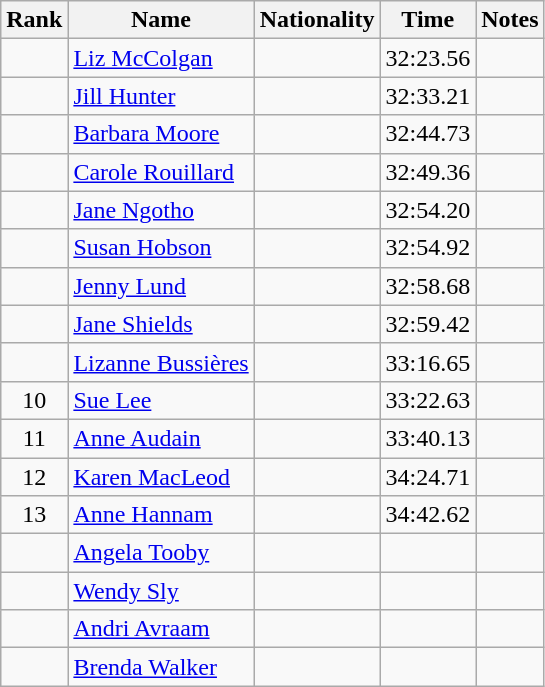<table class="wikitable sortable" style=" text-align:center">
<tr>
<th>Rank</th>
<th>Name</th>
<th>Nationality</th>
<th>Time</th>
<th>Notes</th>
</tr>
<tr>
<td></td>
<td align=left><a href='#'>Liz McColgan</a></td>
<td align=left></td>
<td>32:23.56</td>
<td></td>
</tr>
<tr>
<td></td>
<td align=left><a href='#'>Jill Hunter</a></td>
<td align=left></td>
<td>32:33.21</td>
<td></td>
</tr>
<tr>
<td></td>
<td align=left><a href='#'>Barbara Moore</a></td>
<td align=left></td>
<td>32:44.73</td>
<td></td>
</tr>
<tr>
<td></td>
<td align=left><a href='#'>Carole Rouillard</a></td>
<td align=left></td>
<td>32:49.36</td>
<td></td>
</tr>
<tr>
<td></td>
<td align=left><a href='#'>Jane Ngotho</a></td>
<td align=left></td>
<td>32:54.20</td>
<td></td>
</tr>
<tr>
<td></td>
<td align=left><a href='#'>Susan Hobson</a></td>
<td align=left></td>
<td>32:54.92</td>
<td></td>
</tr>
<tr>
<td></td>
<td align=left><a href='#'>Jenny Lund</a></td>
<td align=left></td>
<td>32:58.68</td>
<td></td>
</tr>
<tr>
<td></td>
<td align=left><a href='#'>Jane Shields</a></td>
<td align=left></td>
<td>32:59.42</td>
<td></td>
</tr>
<tr>
<td></td>
<td align=left><a href='#'>Lizanne Bussières</a></td>
<td align=left></td>
<td>33:16.65</td>
<td></td>
</tr>
<tr>
<td>10</td>
<td align=left><a href='#'>Sue Lee</a></td>
<td align=left></td>
<td>33:22.63</td>
<td></td>
</tr>
<tr>
<td>11</td>
<td align=left><a href='#'>Anne Audain</a></td>
<td align=left></td>
<td>33:40.13</td>
<td></td>
</tr>
<tr>
<td>12</td>
<td align=left><a href='#'>Karen MacLeod</a></td>
<td align=left></td>
<td>34:24.71</td>
<td></td>
</tr>
<tr>
<td>13</td>
<td align=left><a href='#'>Anne Hannam</a></td>
<td align=left></td>
<td>34:42.62</td>
<td></td>
</tr>
<tr>
<td></td>
<td align=left><a href='#'>Angela Tooby</a></td>
<td align=left></td>
<td></td>
<td></td>
</tr>
<tr>
<td></td>
<td align=left><a href='#'>Wendy Sly</a></td>
<td align=left></td>
<td></td>
<td></td>
</tr>
<tr>
<td></td>
<td align=left><a href='#'>Andri Avraam</a></td>
<td align=left></td>
<td></td>
<td></td>
</tr>
<tr>
<td></td>
<td align=left><a href='#'>Brenda Walker</a></td>
<td align=left></td>
<td></td>
<td></td>
</tr>
</table>
